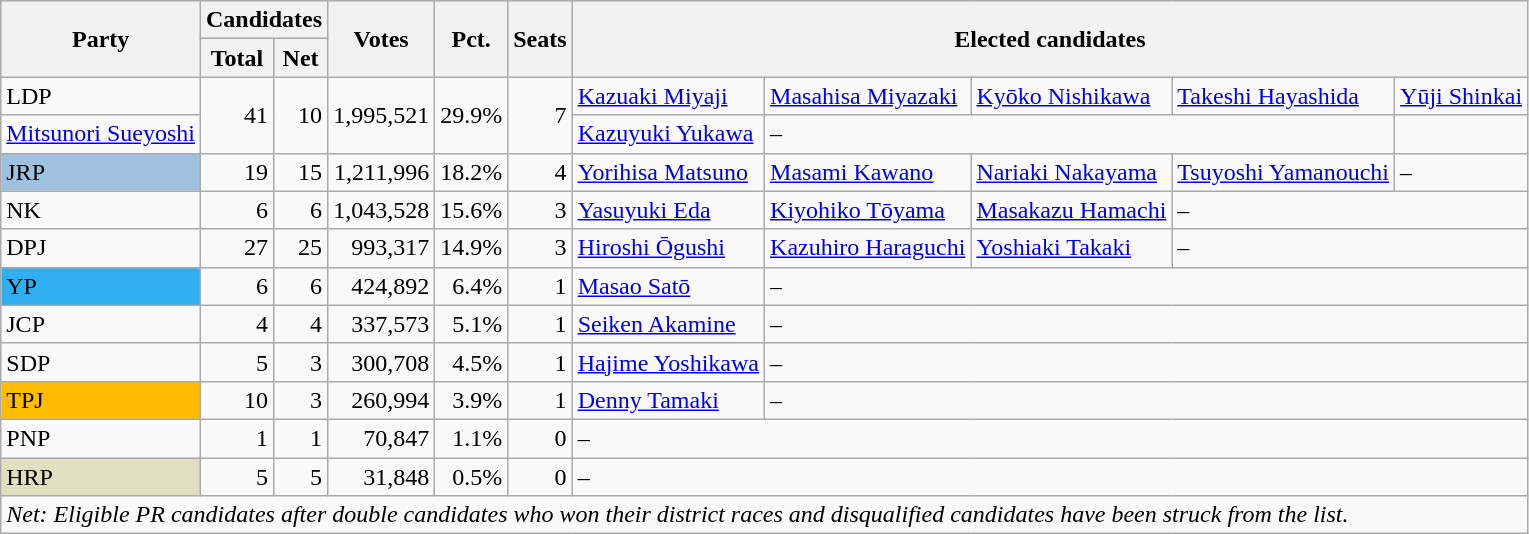<table class="wikitable">
<tr>
<th rowspan="2">Party</th>
<th colspan="2">Candidates</th>
<th rowspan="2">Votes</th>
<th rowspan="2">Pct.</th>
<th rowspan="2">Seats</th>
<th colspan="5" rowspan="2">Elected candidates</th>
</tr>
<tr>
<th>Total</th>
<th>Net</th>
</tr>
<tr>
<td>LDP</td>
<td align="right" rowspan="2">41</td>
<td align="right" rowspan="2">10</td>
<td align="right" rowspan="2">1,995,521</td>
<td align="right" rowspan="2">29.9%</td>
<td align="right" rowspan="2">7</td>
<td><a href='#'>Kazuaki Miyaji</a></td>
<td><a href='#'>Masahisa Miyazaki</a></td>
<td><a href='#'>Kyōko Nishikawa</a></td>
<td><a href='#'>Takeshi Hayashida</a></td>
<td><a href='#'>Yūji Shinkai</a></td>
</tr>
<tr>
<td><a href='#'>Mitsunori Sueyoshi</a></td>
<td><a href='#'>Kazuyuki Yukawa</a></td>
<td colspan="3">–</td>
</tr>
<tr>
<td bgcolor="#A0C0E0">JRP</td>
<td align="right">19</td>
<td align="right">15</td>
<td align="right">1,211,996</td>
<td align="right">18.2%</td>
<td align="right">4</td>
<td><a href='#'>Yorihisa Matsuno</a></td>
<td><a href='#'>Masami Kawano</a></td>
<td><a href='#'>Nariaki Nakayama</a></td>
<td><a href='#'>Tsuyoshi Yamanouchi</a></td>
<td>–</td>
</tr>
<tr>
<td>NK</td>
<td align="right">6</td>
<td align="right">6</td>
<td align="right">1,043,528</td>
<td align="right">15.6%</td>
<td align="right">3</td>
<td><a href='#'>Yasuyuki Eda</a></td>
<td><a href='#'>Kiyohiko Tōyama</a></td>
<td><a href='#'>Masakazu Hamachi</a></td>
<td colspan="2">–</td>
</tr>
<tr>
<td>DPJ</td>
<td align="right">27</td>
<td align="right">25</td>
<td align="right">993,317</td>
<td align="right">14.9%</td>
<td align="right">3</td>
<td><a href='#'>Hiroshi Ōgushi</a></td>
<td><a href='#'>Kazuhiro Haraguchi</a></td>
<td><a href='#'>Yoshiaki Takaki</a></td>
<td colspan="2">–</td>
</tr>
<tr>
<td bgcolor="#30B0F0">YP</td>
<td align="right">6</td>
<td align="right">6</td>
<td align="right">424,892</td>
<td align="right">6.4%</td>
<td align="right">1</td>
<td><a href='#'>Masao Satō</a></td>
<td colspan="4">–</td>
</tr>
<tr>
<td>JCP</td>
<td align="right">4</td>
<td align="right">4</td>
<td align="right">337,573</td>
<td align="right">5.1%</td>
<td align="right">1</td>
<td><a href='#'>Seiken Akamine</a></td>
<td colspan="4">–</td>
</tr>
<tr>
<td>SDP</td>
<td align="right">5</td>
<td align="right">3</td>
<td align="right">300,708</td>
<td align="right">4.5%</td>
<td align="right">1</td>
<td><a href='#'>Hajime Yoshikawa</a></td>
<td colspan="4">–</td>
</tr>
<tr>
<td bgcolor="#FFBC00">TPJ</td>
<td align="right">10</td>
<td align="right">3</td>
<td align="right">260,994</td>
<td align="right">3.9%</td>
<td align="right">1</td>
<td><a href='#'>Denny Tamaki</a></td>
<td colspan="4">–</td>
</tr>
<tr>
<td>PNP</td>
<td align="right">1</td>
<td align="right">1</td>
<td align="right">70,847</td>
<td align="right">1.1%</td>
<td align="right">0</td>
<td colspan="5">–</td>
</tr>
<tr>
<td bgcolor="#E0E0C0">HRP</td>
<td align="right">5</td>
<td align="right">5</td>
<td align="right">31,848</td>
<td align="right">0.5%</td>
<td align="right">0</td>
<td colspan="5">–</td>
</tr>
<tr>
<td colspan="11"><em>Net: Eligible PR candidates after double candidates who won their district races and disqualified candidates have been struck from the list.</em></td>
</tr>
</table>
